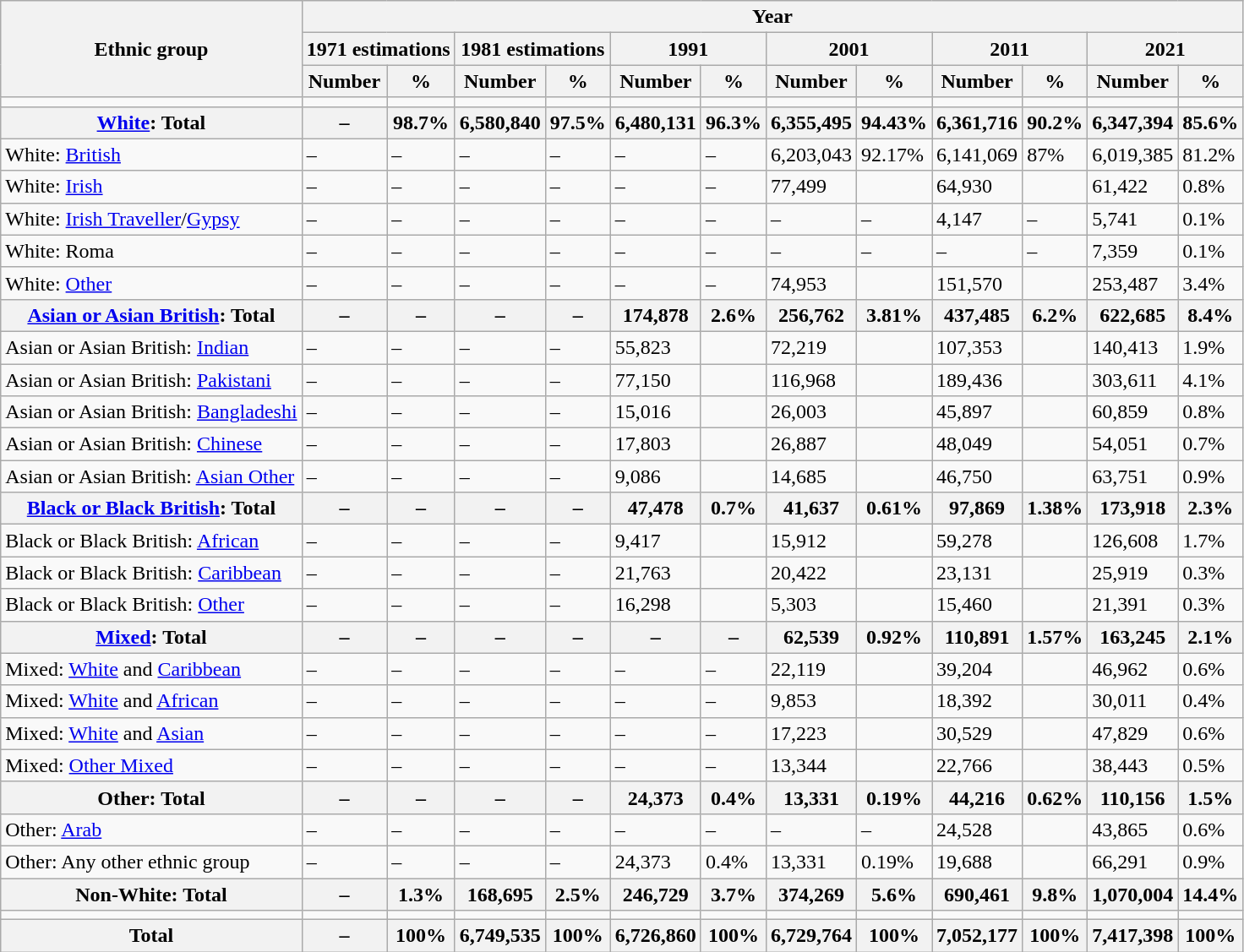<table class="wikitable">
<tr>
<th rowspan="3">Ethnic group</th>
<th colspan="12">Year</th>
</tr>
<tr>
<th colspan="2">1971 estimations</th>
<th colspan="2">1981 estimations</th>
<th colspan="2">1991</th>
<th colspan="2">2001</th>
<th colspan="2">2011</th>
<th colspan="2">2021</th>
</tr>
<tr>
<th>Number</th>
<th>%</th>
<th>Number</th>
<th>%</th>
<th>Number</th>
<th>%</th>
<th>Number</th>
<th>%</th>
<th>Number</th>
<th>%</th>
<th>Number</th>
<th>%</th>
</tr>
<tr>
<td></td>
<td></td>
<td></td>
<td></td>
<td></td>
<td></td>
<td></td>
<td></td>
<td></td>
<td></td>
<td></td>
<td></td>
<td></td>
</tr>
<tr>
<th><a href='#'>White</a>: Total</th>
<th>–</th>
<th>98.7%</th>
<th>6,580,840</th>
<th>97.5%</th>
<th>6,480,131</th>
<th>96.3%</th>
<th>6,355,495</th>
<th>94.43%</th>
<th>6,361,716</th>
<th>90.2%</th>
<th>6,347,394</th>
<th>85.6%</th>
</tr>
<tr>
<td>White: <a href='#'>British</a></td>
<td>–</td>
<td>–</td>
<td>–</td>
<td>–</td>
<td>–</td>
<td>–</td>
<td>6,203,043</td>
<td>92.17%</td>
<td>6,141,069</td>
<td>87%</td>
<td>6,019,385</td>
<td>81.2%</td>
</tr>
<tr>
<td>White: <a href='#'>Irish</a></td>
<td>–</td>
<td>–</td>
<td>–</td>
<td>–</td>
<td>–</td>
<td>–</td>
<td>77,499</td>
<td></td>
<td>64,930</td>
<td></td>
<td>61,422</td>
<td>0.8%</td>
</tr>
<tr>
<td>White: <a href='#'>Irish Traveller</a>/<a href='#'>Gypsy</a></td>
<td>–</td>
<td>–</td>
<td>–</td>
<td>–</td>
<td>–</td>
<td>–</td>
<td>–</td>
<td>–</td>
<td>4,147</td>
<td>–</td>
<td>5,741</td>
<td>0.1%</td>
</tr>
<tr>
<td>White: Roma</td>
<td>–</td>
<td>–</td>
<td>–</td>
<td>–</td>
<td>–</td>
<td>–</td>
<td>–</td>
<td>–</td>
<td>–</td>
<td>–</td>
<td>7,359</td>
<td>0.1%</td>
</tr>
<tr>
<td>White: <a href='#'>Other</a></td>
<td>–</td>
<td>–</td>
<td>–</td>
<td>–</td>
<td>–</td>
<td>–</td>
<td>74,953</td>
<td></td>
<td>151,570</td>
<td></td>
<td>253,487</td>
<td>3.4%</td>
</tr>
<tr>
<th><a href='#'>Asian or Asian British</a>: Total</th>
<th>–</th>
<th>–</th>
<th>–</th>
<th>–</th>
<th>174,878</th>
<th>2.6%</th>
<th>256,762</th>
<th>3.81%</th>
<th>437,485</th>
<th>6.2%</th>
<th>622,685</th>
<th>8.4%</th>
</tr>
<tr>
<td>Asian or Asian British: <a href='#'>Indian</a></td>
<td>–</td>
<td>–</td>
<td>–</td>
<td>–</td>
<td>55,823</td>
<td></td>
<td>72,219</td>
<td></td>
<td>107,353</td>
<td></td>
<td>140,413</td>
<td>1.9%</td>
</tr>
<tr>
<td>Asian or Asian British: <a href='#'>Pakistani</a></td>
<td>–</td>
<td>–</td>
<td>–</td>
<td>–</td>
<td>77,150</td>
<td></td>
<td>116,968</td>
<td></td>
<td>189,436</td>
<td></td>
<td>303,611</td>
<td>4.1%</td>
</tr>
<tr>
<td>Asian or Asian British: <a href='#'>Bangladeshi</a></td>
<td>–</td>
<td>–</td>
<td>–</td>
<td>–</td>
<td>15,016</td>
<td></td>
<td>26,003</td>
<td></td>
<td>45,897</td>
<td></td>
<td>60,859</td>
<td>0.8%</td>
</tr>
<tr>
<td>Asian or Asian British: <a href='#'>Chinese</a></td>
<td>–</td>
<td>–</td>
<td>–</td>
<td>–</td>
<td>17,803</td>
<td></td>
<td>26,887</td>
<td></td>
<td>48,049</td>
<td></td>
<td>54,051</td>
<td>0.7%</td>
</tr>
<tr>
<td>Asian or Asian British: <a href='#'>Asian Other</a></td>
<td>–</td>
<td>–</td>
<td>–</td>
<td>–</td>
<td>9,086</td>
<td></td>
<td>14,685</td>
<td></td>
<td>46,750</td>
<td></td>
<td>63,751</td>
<td>0.9%</td>
</tr>
<tr>
<th><a href='#'>Black or Black British</a>: Total</th>
<th>–</th>
<th>–</th>
<th>–</th>
<th>–</th>
<th>47,478</th>
<th>0.7%</th>
<th>41,637</th>
<th>0.61%</th>
<th>97,869</th>
<th>1.38%</th>
<th>173,918</th>
<th>2.3%</th>
</tr>
<tr>
<td>Black or Black British: <a href='#'>African</a></td>
<td>–</td>
<td>–</td>
<td>–</td>
<td>–</td>
<td>9,417</td>
<td></td>
<td>15,912</td>
<td></td>
<td>59,278</td>
<td></td>
<td>126,608</td>
<td>1.7%</td>
</tr>
<tr>
<td>Black or Black British: <a href='#'>Caribbean</a></td>
<td>–</td>
<td>–</td>
<td>–</td>
<td>–</td>
<td>21,763</td>
<td></td>
<td>20,422</td>
<td></td>
<td>23,131</td>
<td></td>
<td>25,919</td>
<td>0.3%</td>
</tr>
<tr>
<td>Black or Black British: <a href='#'>Other</a></td>
<td>–</td>
<td>–</td>
<td>–</td>
<td>–</td>
<td>16,298</td>
<td></td>
<td>5,303</td>
<td></td>
<td>15,460</td>
<td></td>
<td>21,391</td>
<td>0.3%</td>
</tr>
<tr>
<th><a href='#'>Mixed</a>: Total</th>
<th>–</th>
<th>–</th>
<th>–</th>
<th>–</th>
<th>–</th>
<th>–</th>
<th>62,539</th>
<th>0.92%</th>
<th>110,891</th>
<th>1.57%</th>
<th>163,245</th>
<th>2.1%</th>
</tr>
<tr>
<td>Mixed: <a href='#'>White</a> and <a href='#'>Caribbean</a></td>
<td>–</td>
<td>–</td>
<td>–</td>
<td>–</td>
<td>–</td>
<td>–</td>
<td>22,119</td>
<td></td>
<td>39,204</td>
<td></td>
<td>46,962</td>
<td>0.6%</td>
</tr>
<tr>
<td>Mixed: <a href='#'>White</a> and <a href='#'>African</a></td>
<td>–</td>
<td>–</td>
<td>–</td>
<td>–</td>
<td>–</td>
<td>–</td>
<td>9,853</td>
<td></td>
<td>18,392</td>
<td></td>
<td>30,011</td>
<td>0.4%</td>
</tr>
<tr>
<td>Mixed: <a href='#'>White</a> and <a href='#'>Asian</a></td>
<td>–</td>
<td>–</td>
<td>–</td>
<td>–</td>
<td>–</td>
<td>–</td>
<td>17,223</td>
<td></td>
<td>30,529</td>
<td></td>
<td>47,829</td>
<td>0.6%</td>
</tr>
<tr>
<td>Mixed: <a href='#'>Other Mixed</a></td>
<td>–</td>
<td>–</td>
<td>–</td>
<td>–</td>
<td>–</td>
<td>–</td>
<td>13,344</td>
<td></td>
<td>22,766</td>
<td></td>
<td>38,443</td>
<td>0.5%</td>
</tr>
<tr>
<th>Other: Total</th>
<th>–</th>
<th>–</th>
<th>–</th>
<th>–</th>
<th>24,373</th>
<th>0.4%</th>
<th>13,331</th>
<th>0.19%</th>
<th>44,216</th>
<th>0.62%</th>
<th>110,156</th>
<th>1.5%</th>
</tr>
<tr>
<td>Other: <a href='#'>Arab</a></td>
<td>–</td>
<td>–</td>
<td>–</td>
<td>–</td>
<td>–</td>
<td>–</td>
<td>–</td>
<td>–</td>
<td>24,528</td>
<td></td>
<td>43,865</td>
<td>0.6%</td>
</tr>
<tr>
<td>Other: Any other ethnic group</td>
<td>–</td>
<td>–</td>
<td>–</td>
<td>–</td>
<td>24,373</td>
<td>0.4%</td>
<td>13,331</td>
<td>0.19%</td>
<td>19,688</td>
<td></td>
<td>66,291</td>
<td>0.9%</td>
</tr>
<tr>
<th>Non-White: Total</th>
<th>–</th>
<th>1.3%</th>
<th>168,695</th>
<th>2.5%</th>
<th>246,729</th>
<th>3.7%</th>
<th>374,269</th>
<th>5.6%</th>
<th>690,461</th>
<th>9.8%</th>
<th>1,070,004</th>
<th>14.4%</th>
</tr>
<tr>
<td></td>
<td></td>
<td></td>
<td></td>
<td></td>
<td></td>
<td></td>
<td></td>
<td></td>
<td></td>
<td></td>
<td></td>
<td></td>
</tr>
<tr>
<th>Total</th>
<th>–</th>
<th>100%</th>
<th>6,749,535</th>
<th>100%</th>
<th>6,726,860</th>
<th>100%</th>
<th>6,729,764</th>
<th>100%</th>
<th>7,052,177</th>
<th>100%</th>
<th>7,417,398</th>
<th>100%</th>
</tr>
</table>
